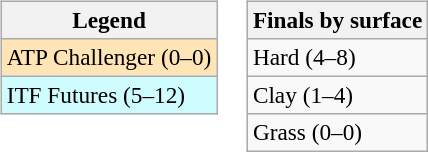<table>
<tr valign=top>
<td><br><table class=wikitable style=font-size:97%>
<tr>
<th>Legend</th>
</tr>
<tr bgcolor=moccasin>
<td>ATP Challenger (0–0)</td>
</tr>
<tr bgcolor=cffcff>
<td>ITF Futures (5–12)</td>
</tr>
</table>
</td>
<td><br><table class=wikitable style=font-size:97%>
<tr>
<th>Finals by surface</th>
</tr>
<tr>
<td>Hard (4–8)</td>
</tr>
<tr>
<td>Clay (1–4)</td>
</tr>
<tr>
<td>Grass (0–0)</td>
</tr>
</table>
</td>
</tr>
</table>
